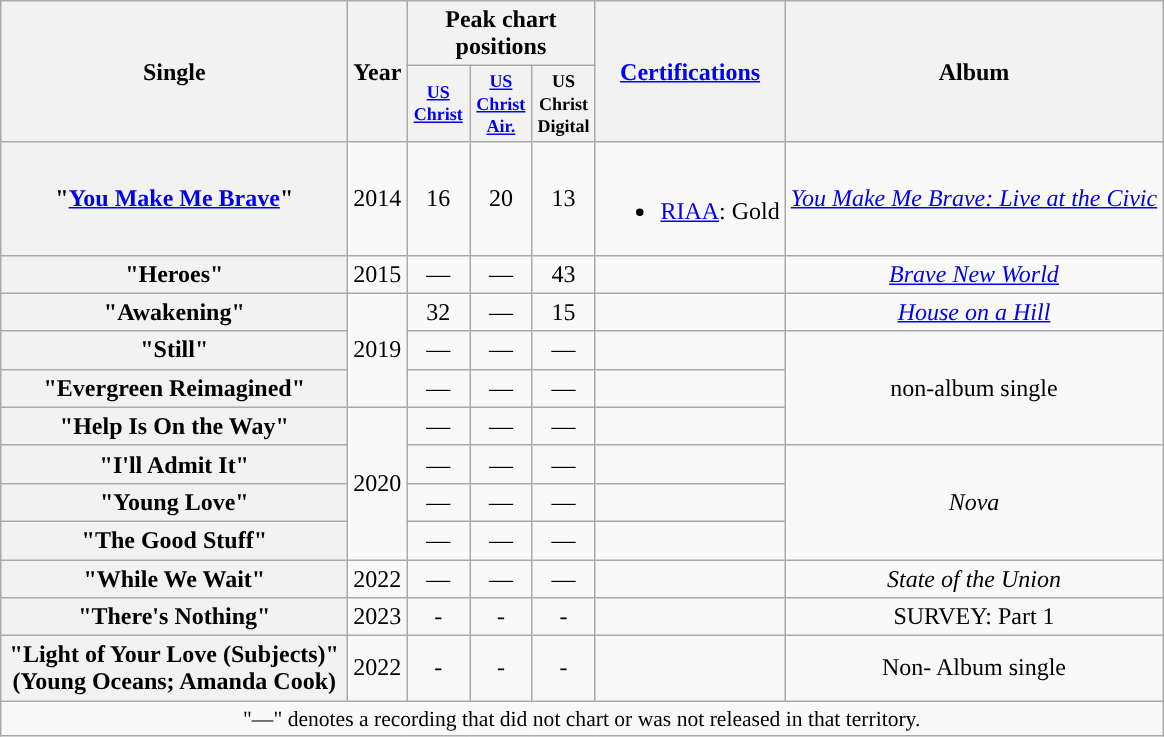<table class="wikitable plainrowheaders" style="text-align:center;">
<tr>
<th rowspan="2" style="width:14em;">Single</th>
<th rowspan="2">Year</th>
<th colspan="3" scope="col">Peak chart positions</th>
<th rowspan="2"><a href='#'>Certifications</a></th>
<th rowspan="2">Album</th>
</tr>
<tr style="font-size:smaller;">
<th scope="col" style="width:3em;font-size:90%;"><a href='#'>US<br>Christ</a><br></th>
<th scope="col" style="width:3em;font-size:90%;"><a href='#'>US<br>Christ Air.</a><br></th>
<th scope="col" style="width:3em;font-size:90%;">US Christ Digital<br></th>
</tr>
<tr>
<th scope="row">"<a href='#'>You Make Me Brave</a>"<br></th>
<td>2014</td>
<td>16<br></td>
<td>20<br></td>
<td>13<br></td>
<td><br><ul><li><a href='#'>RIAA</a>: Gold</li></ul></td>
<td><em><a href='#'>You Make Me Brave: Live at the Civic</a></em></td>
</tr>
<tr>
<th scope="row">"Heroes"</th>
<td>2015</td>
<td>—</td>
<td>—</td>
<td>43</td>
<td></td>
<td><em><a href='#'>Brave New World</a></em></td>
</tr>
<tr>
<th scope="row">"Awakening"</th>
<td rowspan="3">2019</td>
<td>32</td>
<td>—</td>
<td>15</td>
<td></td>
<td><em><a href='#'>House on a Hill</a></em></td>
</tr>
<tr>
<th scope="row">"Still"</th>
<td>—</td>
<td>—</td>
<td>—</td>
<td></td>
<td rowspan='3"'>non-album single</td>
</tr>
<tr>
<th scope="row">"Evergreen Reimagined"</th>
<td>—</td>
<td>—</td>
<td>—</td>
<td></td>
</tr>
<tr>
<th scope="row">"Help Is On the Way"</th>
<td rowspan="4">2020</td>
<td>—</td>
<td>—</td>
<td>—</td>
<td></td>
</tr>
<tr>
<th scope="row">"I'll Admit It" <br></th>
<td>—</td>
<td>—</td>
<td>—</td>
<td></td>
<td rowspan="3"><em>Nova</em></td>
</tr>
<tr>
<th scope="row">"Young Love" <br></th>
<td>—</td>
<td>—</td>
<td>—</td>
<td></td>
</tr>
<tr>
<th scope="row">"The Good Stuff" <br></th>
<td>—</td>
<td>—</td>
<td>—</td>
<td></td>
</tr>
<tr>
<th scope="row">"While We Wait"</th>
<td>2022</td>
<td>—</td>
<td>—</td>
<td>—</td>
<td></td>
<td><em>State of the Union</em></td>
</tr>
<tr>
<th>"There's Nothing"</th>
<td>2023</td>
<td>-</td>
<td>-</td>
<td>-</td>
<td></td>
<td>SURVEY: Part 1</td>
</tr>
<tr>
<th>"Light of Your Love (Subjects)"<br>(Young Oceans; Amanda Cook)</th>
<td>2022</td>
<td>-</td>
<td>-</td>
<td>-</td>
<td></td>
<td>Non- Album single</td>
</tr>
<tr>
<td colspan="7" style="font-size:90%">"—" denotes a recording that did not chart or was not released in that territory.</td>
</tr>
</table>
